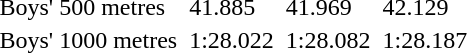<table>
<tr>
<td>Boys' 500 metres<br></td>
<td></td>
<td>41.885</td>
<td></td>
<td>41.969</td>
<td></td>
<td>42.129</td>
</tr>
<tr>
<td>Boys' 1000 metres<br></td>
<td></td>
<td>1:28.022</td>
<td></td>
<td>1:28.082</td>
<td></td>
<td>1:28.187</td>
</tr>
</table>
